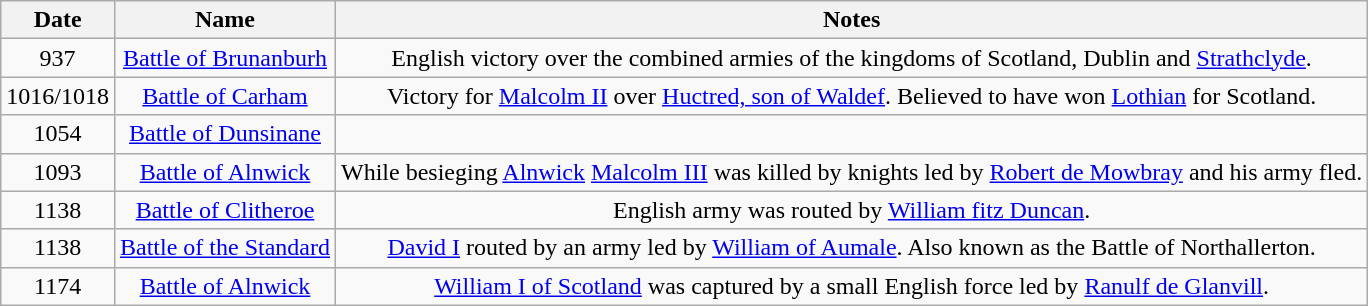<table class="wikitable" style="text-align: center;">
<tr>
<th style="width:3em">Date</th>
<th>Name</th>
<th>Notes</th>
</tr>
<tr>
<td>937</td>
<td><a href='#'>Battle of Brunanburh</a></td>
<td>English victory over the combined armies of the kingdoms of Scotland, Dublin and <a href='#'>Strathclyde</a>.</td>
</tr>
<tr>
<td>1016/1018</td>
<td><a href='#'>Battle of Carham</a></td>
<td>Victory for <a href='#'>Malcolm II</a> over <a href='#'>Huctred, son of Waldef</a>. Believed to have won <a href='#'>Lothian</a> for Scotland.</td>
</tr>
<tr>
<td>1054</td>
<td><a href='#'>Battle of Dunsinane</a></td>
<td></td>
</tr>
<tr>
<td>1093</td>
<td><a href='#'>Battle of Alnwick</a></td>
<td>While besieging <a href='#'>Alnwick</a> <a href='#'>Malcolm III</a> was killed by knights led by <a href='#'>Robert de Mowbray</a> and his army fled.</td>
</tr>
<tr>
<td>1138</td>
<td><a href='#'>Battle of Clitheroe</a></td>
<td>English army was routed by <a href='#'>William fitz Duncan</a>.</td>
</tr>
<tr>
<td>1138</td>
<td><a href='#'>Battle of the Standard</a></td>
<td><a href='#'>David I</a> routed by an army led by <a href='#'>William of Aumale</a>. Also known as the Battle of Northallerton.</td>
</tr>
<tr>
<td>1174</td>
<td><a href='#'>Battle of Alnwick</a></td>
<td><a href='#'>William I of Scotland</a> was captured by a small English force led by <a href='#'>Ranulf de Glanvill</a>.</td>
</tr>
</table>
